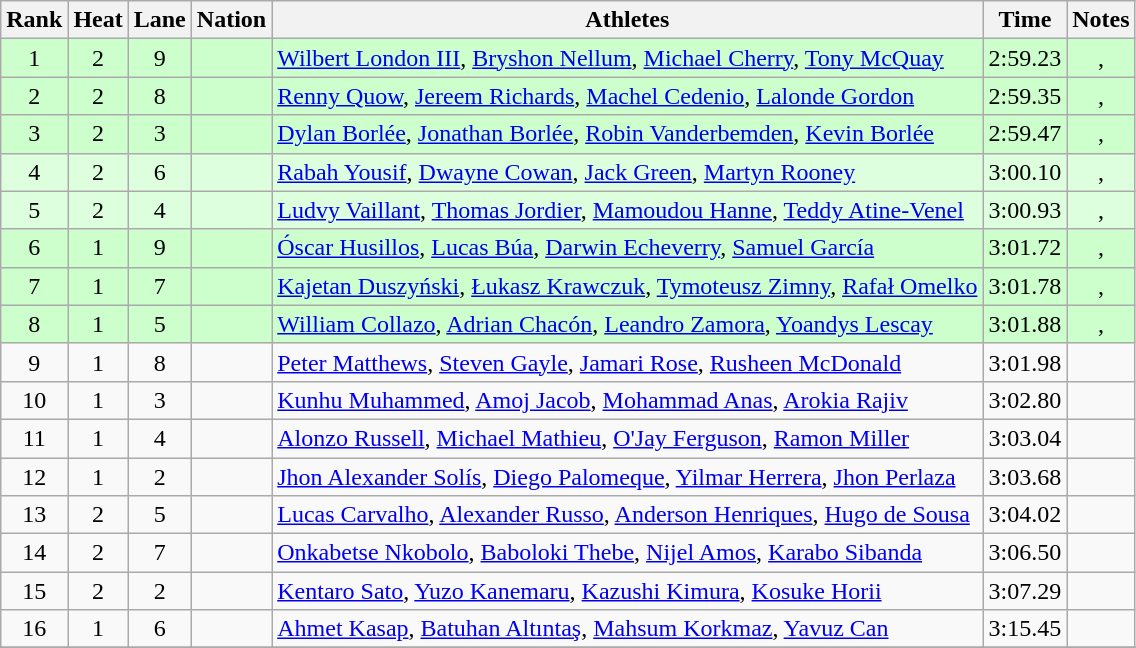<table class="wikitable sortable" style="text-align:center">
<tr>
<th>Rank</th>
<th>Heat</th>
<th>Lane</th>
<th>Nation</th>
<th>Athletes</th>
<th>Time</th>
<th>Notes</th>
</tr>
<tr bgcolor=ccffcc>
<td>1</td>
<td>2</td>
<td>9</td>
<td align=left></td>
<td align=left><a href='#'>Wilbert London III</a>, <a href='#'>Bryshon Nellum</a>, <a href='#'>Michael Cherry</a>, <a href='#'>Tony McQuay</a></td>
<td>2:59.23</td>
<td>, </td>
</tr>
<tr bgcolor=ccffcc>
<td>2</td>
<td>2</td>
<td>8</td>
<td align=left></td>
<td align=left><a href='#'>Renny Quow</a>, <a href='#'>Jereem Richards</a>, <a href='#'>Machel Cedenio</a>, <a href='#'>Lalonde Gordon</a></td>
<td>2:59.35</td>
<td>, </td>
</tr>
<tr bgcolor=ccffcc>
<td>3</td>
<td>2</td>
<td>3</td>
<td align=left></td>
<td align=left><a href='#'>Dylan Borlée</a>, <a href='#'>Jonathan Borlée</a>, <a href='#'>Robin Vanderbemden</a>, <a href='#'>Kevin Borlée</a></td>
<td>2:59.47</td>
<td>, </td>
</tr>
<tr bgcolor=ddffdd>
<td>4</td>
<td>2</td>
<td>6</td>
<td align=left></td>
<td align=left><a href='#'>Rabah Yousif</a>, <a href='#'>Dwayne Cowan</a>, <a href='#'>Jack Green</a>, <a href='#'>Martyn Rooney</a></td>
<td>3:00.10</td>
<td>, </td>
</tr>
<tr bgcolor=ddffdd>
<td>5</td>
<td>2</td>
<td>4</td>
<td align=left></td>
<td align=left><a href='#'>Ludvy Vaillant</a>, <a href='#'>Thomas Jordier</a>, <a href='#'>Mamoudou Hanne</a>, <a href='#'>Teddy Atine-Venel</a></td>
<td>3:00.93</td>
<td>, </td>
</tr>
<tr bgcolor=ccffcc>
<td>6</td>
<td>1</td>
<td>9</td>
<td align=left></td>
<td align=left><a href='#'>Óscar Husillos</a>, <a href='#'>Lucas Búa</a>, <a href='#'>Darwin Echeverry</a>, <a href='#'>Samuel García</a></td>
<td>3:01.72</td>
<td>, </td>
</tr>
<tr bgcolor=ccffcc>
<td>7</td>
<td>1</td>
<td>7</td>
<td align=left></td>
<td align=left><a href='#'>Kajetan Duszyński</a>, <a href='#'>Łukasz Krawczuk</a>, <a href='#'>Tymoteusz Zimny</a>, <a href='#'>Rafał Omelko</a></td>
<td>3:01.78</td>
<td>, </td>
</tr>
<tr bgcolor=ccffcc>
<td>8</td>
<td>1</td>
<td>5</td>
<td align=left></td>
<td align=left><a href='#'>William Collazo</a>, <a href='#'>Adrian Chacón</a>, <a href='#'>Leandro Zamora</a>, <a href='#'>Yoandys Lescay</a></td>
<td>3:01.88</td>
<td>, </td>
</tr>
<tr>
<td>9</td>
<td>1</td>
<td>8</td>
<td align=left></td>
<td align=left><a href='#'>Peter Matthews</a>, <a href='#'>Steven Gayle</a>, <a href='#'>Jamari Rose</a>, <a href='#'>Rusheen McDonald</a></td>
<td>3:01.98</td>
<td></td>
</tr>
<tr>
<td>10</td>
<td>1</td>
<td>3</td>
<td align=left></td>
<td align=left><a href='#'>Kunhu Muhammed</a>, <a href='#'>Amoj Jacob</a>, <a href='#'>Mohammad Anas</a>, <a href='#'>Arokia Rajiv</a></td>
<td>3:02.80</td>
<td></td>
</tr>
<tr>
<td>11</td>
<td>1</td>
<td>4</td>
<td align=left></td>
<td align=left><a href='#'>Alonzo Russell</a>, <a href='#'>Michael Mathieu</a>, <a href='#'>O'Jay Ferguson</a>, <a href='#'>Ramon Miller</a></td>
<td>3:03.04</td>
<td></td>
</tr>
<tr>
<td>12</td>
<td>1</td>
<td>2</td>
<td align=left></td>
<td align=left><a href='#'>Jhon Alexander Solís</a>, <a href='#'>Diego Palomeque</a>, <a href='#'>Yilmar Herrera</a>, <a href='#'>Jhon Perlaza</a></td>
<td>3:03.68</td>
<td></td>
</tr>
<tr>
<td>13</td>
<td>2</td>
<td>5</td>
<td align=left></td>
<td align=left><a href='#'>Lucas Carvalho</a>, <a href='#'>Alexander Russo</a>, <a href='#'>Anderson Henriques</a>, <a href='#'>Hugo de Sousa</a></td>
<td>3:04.02</td>
<td></td>
</tr>
<tr>
<td>14</td>
<td>2</td>
<td>7</td>
<td align=left></td>
<td align=left><a href='#'>Onkabetse Nkobolo</a>, <a href='#'>Baboloki Thebe</a>, <a href='#'>Nijel Amos</a>, <a href='#'>Karabo Sibanda</a></td>
<td>3:06.50</td>
<td></td>
</tr>
<tr>
<td>15</td>
<td>2</td>
<td>2</td>
<td align=left></td>
<td align=left><a href='#'>Kentaro Sato</a>, <a href='#'>Yuzo Kanemaru</a>, <a href='#'>Kazushi Kimura</a>, <a href='#'>Kosuke Horii</a></td>
<td>3:07.29</td>
<td></td>
</tr>
<tr>
<td>16</td>
<td>1</td>
<td>6</td>
<td align=left></td>
<td align=left><a href='#'>Ahmet Kasap</a>, <a href='#'>Batuhan Altıntaş</a>, <a href='#'>Mahsum Korkmaz</a>, <a href='#'>Yavuz Can</a></td>
<td>3:15.45</td>
<td></td>
</tr>
<tr>
</tr>
</table>
